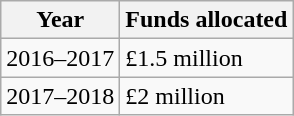<table class="wikitable">
<tr>
<th>Year</th>
<th>Funds allocated</th>
</tr>
<tr>
<td>2016–2017</td>
<td>£1.5 million</td>
</tr>
<tr>
<td>2017–2018</td>
<td>£2 million</td>
</tr>
</table>
